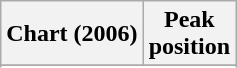<table class="wikitable sortable plainrowheaders" style="text-align:center">
<tr>
<th scope="col">Chart (2006)</th>
<th scope="col">Peak<br>position</th>
</tr>
<tr>
</tr>
<tr>
</tr>
<tr>
</tr>
</table>
